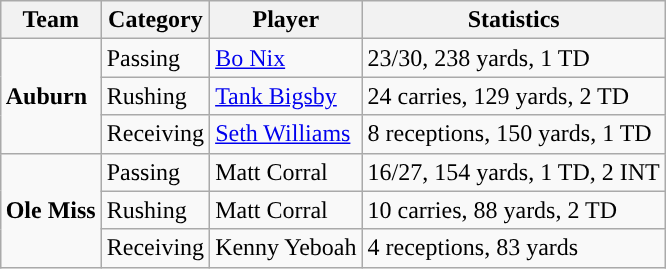<table class="wikitable" style="float: right;">
<tr>
<th>Team</th>
<th>Category</th>
<th>Player</th>
<th>Statistics</th>
</tr>
<tr>
<td rowspan=3><strong>Auburn</strong></td>
<td>Passing</td>
<td><a href='#'>Bo Nix</a></td>
<td>23/30, 238 yards, 1 TD</td>
</tr>
<tr>
<td>Rushing</td>
<td><a href='#'>Tank Bigsby</a></td>
<td>24 carries, 129 yards, 2 TD</td>
</tr>
<tr>
<td>Receiving</td>
<td><a href='#'>Seth Williams</a></td>
<td>8 receptions, 150 yards, 1 TD</td>
</tr>
<tr>
<td rowspan=3><strong>Ole Miss</strong></td>
<td>Passing</td>
<td>Matt Corral</td>
<td>16/27, 154 yards, 1 TD, 2 INT</td>
</tr>
<tr>
<td>Rushing</td>
<td>Matt Corral</td>
<td>10 carries, 88 yards, 2 TD</td>
</tr>
<tr>
<td>Receiving</td>
<td>Kenny Yeboah</td>
<td>4 receptions, 83 yards</td>
</tr>
</table>
